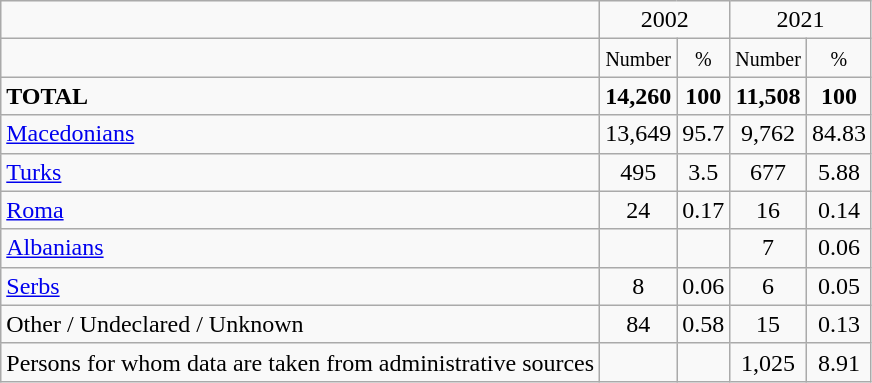<table class="wikitable">
<tr>
<td></td>
<td colspan="2" align="center">2002</td>
<td colspan="2" align="center">2021</td>
</tr>
<tr>
<td></td>
<td align="center"><small>Number</small></td>
<td align="center"><small>%</small></td>
<td align="center"><small>Number</small></td>
<td align="center"><small>%</small></td>
</tr>
<tr>
<td><strong>TOTAL</strong></td>
<td align="center"><strong>14,260</strong></td>
<td align="center"><strong>100</strong></td>
<td align="center"><strong>11,508</strong></td>
<td align="center"><strong>100</strong></td>
</tr>
<tr>
<td><a href='#'>Macedonians</a></td>
<td align="center">13,649</td>
<td align="center">95.7</td>
<td align="center">9,762</td>
<td align="center">84.83</td>
</tr>
<tr>
<td><a href='#'>Turks</a></td>
<td align="center">495</td>
<td align="center">3.5</td>
<td align="center">677</td>
<td align="center">5.88</td>
</tr>
<tr>
<td><a href='#'>Roma</a></td>
<td align="center">24</td>
<td align="center">0.17</td>
<td align="center">16</td>
<td align="center">0.14</td>
</tr>
<tr>
<td><a href='#'>Albanians</a></td>
<td></td>
<td></td>
<td align="center">7</td>
<td align="center">0.06</td>
</tr>
<tr>
<td><a href='#'>Serbs</a></td>
<td align="center">8</td>
<td align="center">0.06</td>
<td align="center">6</td>
<td align="center">0.05</td>
</tr>
<tr>
<td>Other / Undeclared / Unknown</td>
<td align="center">84</td>
<td align="center">0.58</td>
<td align="center">15</td>
<td align="center">0.13</td>
</tr>
<tr>
<td>Persons for whom data are taken from administrative sources</td>
<td></td>
<td></td>
<td align="center">1,025</td>
<td align="center">8.91</td>
</tr>
</table>
